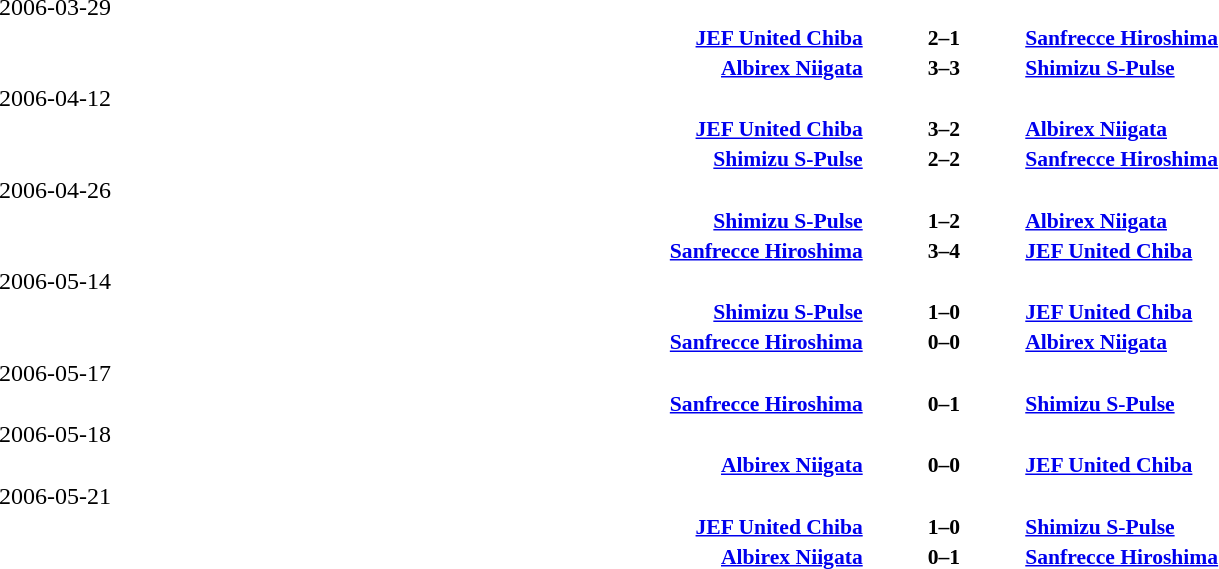<table width=100% cellspacing=1>
<tr>
<th></th>
<th></th>
<th></th>
</tr>
<tr>
<td>2006-03-29</td>
</tr>
<tr style=font-size:90%>
<td align=right><strong><a href='#'>JEF United Chiba</a></strong></td>
<td align=center><strong>2–1</strong></td>
<td><strong><a href='#'>Sanfrecce Hiroshima</a></strong></td>
</tr>
<tr style=font-size:90%>
<td align=right><strong><a href='#'>Albirex Niigata</a></strong></td>
<td align=center><strong>3–3</strong></td>
<td><strong><a href='#'>Shimizu S-Pulse</a></strong></td>
</tr>
<tr>
<td>2006-04-12</td>
</tr>
<tr style=font-size:90%>
<td align=right><strong><a href='#'>JEF United Chiba</a></strong></td>
<td align=center><strong>3–2</strong></td>
<td><strong><a href='#'>Albirex Niigata</a></strong></td>
</tr>
<tr style=font-size:90%>
<td align=right><strong><a href='#'>Shimizu S-Pulse</a></strong></td>
<td align=center><strong>2–2</strong></td>
<td><strong><a href='#'>Sanfrecce Hiroshima</a></strong></td>
</tr>
<tr>
<td>2006-04-26</td>
</tr>
<tr style=font-size:90%>
<td align=right><strong><a href='#'>Shimizu S-Pulse</a></strong></td>
<td align=center><strong>1–2</strong></td>
<td><strong><a href='#'>Albirex Niigata</a></strong></td>
</tr>
<tr style=font-size:90%>
<td align=right><strong><a href='#'>Sanfrecce Hiroshima</a></strong></td>
<td align=center><strong>3–4</strong></td>
<td><strong><a href='#'>JEF United Chiba</a></strong></td>
</tr>
<tr>
<td>2006-05-14</td>
</tr>
<tr style=font-size:90%>
<td align=right><strong><a href='#'>Shimizu S-Pulse</a></strong></td>
<td align=center><strong>1–0</strong></td>
<td><strong><a href='#'>JEF United Chiba</a></strong></td>
</tr>
<tr style=font-size:90%>
<td align=right><strong><a href='#'>Sanfrecce Hiroshima</a></strong></td>
<td align=center><strong>0–0</strong></td>
<td><strong><a href='#'>Albirex Niigata</a></strong></td>
</tr>
<tr>
<td>2006-05-17</td>
</tr>
<tr style=font-size:90%>
<td align=right><strong><a href='#'>Sanfrecce Hiroshima</a></strong></td>
<td align=center><strong>0–1</strong></td>
<td><strong><a href='#'>Shimizu S-Pulse</a></strong></td>
</tr>
<tr>
<td>2006-05-18</td>
</tr>
<tr style=font-size:90%>
<td align=right><strong><a href='#'>Albirex Niigata</a></strong></td>
<td align=center><strong>0–0</strong></td>
<td><strong><a href='#'>JEF United Chiba</a></strong></td>
</tr>
<tr>
<td>2006-05-21</td>
</tr>
<tr style=font-size:90%>
<td align=right><strong><a href='#'>JEF United Chiba</a></strong></td>
<td align=center><strong>1–0</strong></td>
<td><strong><a href='#'>Shimizu S-Pulse</a></strong></td>
</tr>
<tr style=font-size:90%>
<td align=right><strong><a href='#'>Albirex Niigata</a></strong></td>
<td align=center><strong>0–1</strong></td>
<td><strong><a href='#'>Sanfrecce Hiroshima</a></strong></td>
</tr>
</table>
